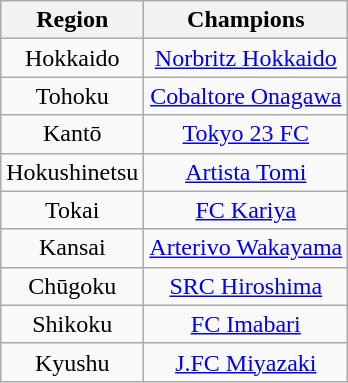<table class="wikitable" style="text-align:center;">
<tr>
<th>Region</th>
<th>Champions</th>
</tr>
<tr>
<td>Hokkaido</td>
<td><a href='#'>Norbritz Hokkaido</a></td>
</tr>
<tr>
<td>Tohoku</td>
<td><a href='#'>Cobaltore Onagawa</a></td>
</tr>
<tr>
<td>Kantō</td>
<td><a href='#'>Tokyo 23 FC</a></td>
</tr>
<tr>
<td>Hokushinetsu</td>
<td><a href='#'>Artista Tomi</a></td>
</tr>
<tr>
<td>Tokai</td>
<td><a href='#'>FC Kariya</a></td>
</tr>
<tr>
<td>Kansai</td>
<td><a href='#'>Arterivo Wakayama</a></td>
</tr>
<tr>
<td>Chūgoku</td>
<td><a href='#'>SRC Hiroshima</a></td>
</tr>
<tr>
<td>Shikoku</td>
<td><a href='#'>FC Imabari</a></td>
</tr>
<tr>
<td>Kyushu</td>
<td><a href='#'>J.FC Miyazaki</a></td>
</tr>
</table>
